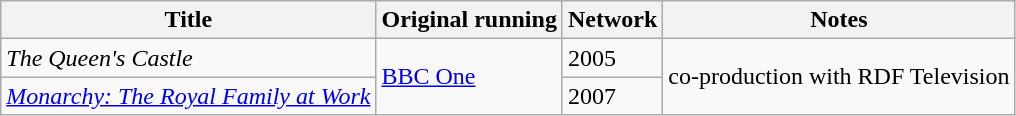<table class="wikitable sortable">
<tr>
<th>Title</th>
<th>Original running</th>
<th>Network</th>
<th>Notes</th>
</tr>
<tr>
<td><em>The Queen's Castle</em></td>
<td rowspan="2"><a href='#'>BBC One</a></td>
<td>2005</td>
<td rowspan="2">co-production with RDF Television</td>
</tr>
<tr>
<td><em><a href='#'>Monarchy: The Royal Family at Work</a></em></td>
<td>2007</td>
</tr>
</table>
